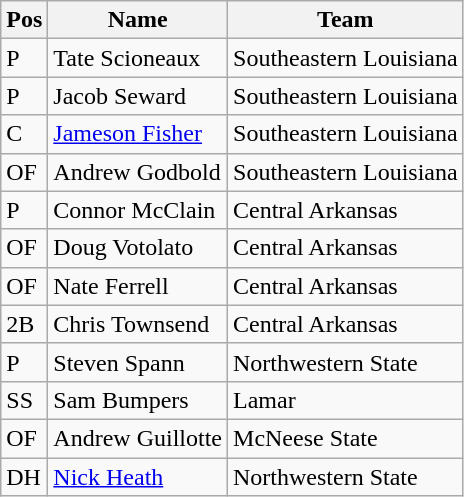<table class=wikitable>
<tr>
<th>Pos</th>
<th>Name</th>
<th>Team</th>
</tr>
<tr>
<td>P</td>
<td>Tate Scioneaux</td>
<td>Southeastern Louisiana</td>
</tr>
<tr>
<td>P</td>
<td>Jacob Seward</td>
<td>Southeastern Louisiana</td>
</tr>
<tr>
<td>C</td>
<td><a href='#'>Jameson Fisher</a></td>
<td>Southeastern Louisiana</td>
</tr>
<tr>
<td>OF</td>
<td>Andrew Godbold</td>
<td>Southeastern Louisiana</td>
</tr>
<tr>
<td>P</td>
<td>Connor McClain</td>
<td>Central Arkansas</td>
</tr>
<tr>
<td>OF</td>
<td>Doug Votolato</td>
<td>Central Arkansas</td>
</tr>
<tr>
<td>OF</td>
<td>Nate Ferrell</td>
<td>Central Arkansas</td>
</tr>
<tr>
<td>2B</td>
<td>Chris Townsend</td>
<td>Central Arkansas</td>
</tr>
<tr>
<td>P</td>
<td>Steven Spann</td>
<td>Northwestern State</td>
</tr>
<tr>
<td>SS</td>
<td>Sam Bumpers</td>
<td>Lamar</td>
</tr>
<tr>
<td>OF</td>
<td>Andrew Guillotte</td>
<td>McNeese State</td>
</tr>
<tr>
<td>DH</td>
<td><a href='#'>Nick Heath</a></td>
<td>Northwestern State</td>
</tr>
</table>
